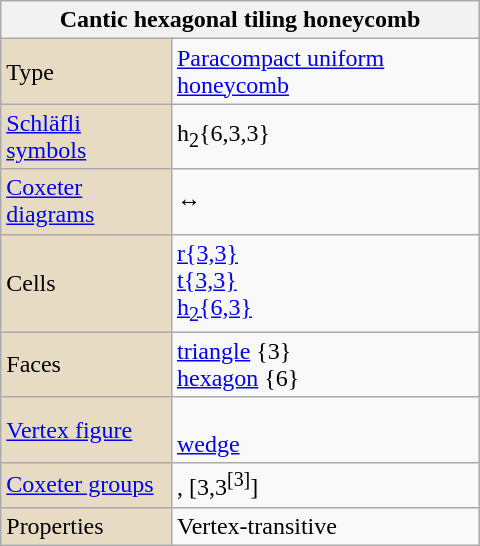<table class="wikitable" align="right" style="margin-left:10px" width="320">
<tr>
<th bgcolor=#e7dcc3 colspan=2>Cantic hexagonal tiling honeycomb</th>
</tr>
<tr>
<td bgcolor=#e7dcc3>Type</td>
<td><a href='#'>Paracompact uniform honeycomb</a></td>
</tr>
<tr>
<td bgcolor=#e7dcc3><a href='#'>Schläfli symbols</a></td>
<td>h<sub>2</sub>{6,3,3}</td>
</tr>
<tr>
<td bgcolor=#e7dcc3><a href='#'>Coxeter diagrams</a></td>
<td> ↔ </td>
</tr>
<tr>
<td bgcolor=#e7dcc3>Cells</td>
<td><a href='#'>r{3,3}</a> <br><a href='#'>t{3,3}</a> <br><a href='#'>h<sub>2</sub>{6,3}</a> </td>
</tr>
<tr>
<td bgcolor=#e7dcc3>Faces</td>
<td><a href='#'>triangle</a> {3}<br><a href='#'>hexagon</a> {6}</td>
</tr>
<tr>
<td bgcolor=#e7dcc3><a href='#'>Vertex figure</a></td>
<td><br><a href='#'>wedge</a></td>
</tr>
<tr>
<td bgcolor=#e7dcc3><a href='#'>Coxeter groups</a></td>
<td>, [3,3<sup>[3]</sup>]</td>
</tr>
<tr>
<td bgcolor=#e7dcc3>Properties</td>
<td>Vertex-transitive</td>
</tr>
</table>
